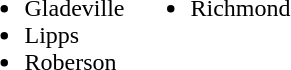<table border="0">
<tr>
<td valign="top"><br><ul><li>Gladeville</li><li>Lipps</li><li>Roberson</li></ul></td>
<td valign="top"><br><ul><li>Richmond</li></ul></td>
</tr>
</table>
